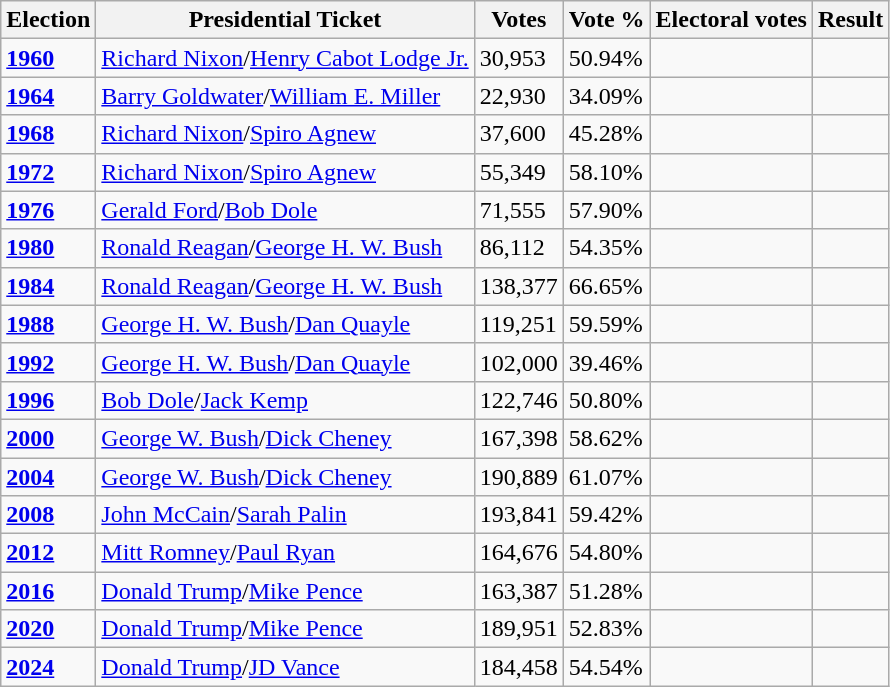<table class="wikitable">
<tr>
<th>Election</th>
<th>Presidential Ticket</th>
<th>Votes</th>
<th>Vote %</th>
<th>Electoral votes</th>
<th>Result</th>
</tr>
<tr>
<td><strong><a href='#'>1960</a></strong></td>
<td><a href='#'>Richard Nixon</a>/<a href='#'>Henry Cabot Lodge Jr.</a></td>
<td>30,953</td>
<td>50.94%</td>
<td></td>
<td></td>
</tr>
<tr>
<td><strong><a href='#'>1964</a></strong></td>
<td><a href='#'>Barry Goldwater</a>/<a href='#'>William E. Miller</a></td>
<td>22,930</td>
<td>34.09%</td>
<td></td>
<td></td>
</tr>
<tr>
<td><strong><a href='#'>1968</a></strong></td>
<td><a href='#'>Richard Nixon</a>/<a href='#'>Spiro Agnew</a></td>
<td>37,600</td>
<td>45.28%</td>
<td></td>
<td></td>
</tr>
<tr>
<td><strong><a href='#'>1972</a></strong></td>
<td><a href='#'>Richard Nixon</a>/<a href='#'>Spiro Agnew</a></td>
<td>55,349</td>
<td>58.10%</td>
<td></td>
<td></td>
</tr>
<tr>
<td><strong><a href='#'>1976</a></strong></td>
<td><a href='#'>Gerald Ford</a>/<a href='#'>Bob Dole</a></td>
<td>71,555</td>
<td>57.90%</td>
<td></td>
<td></td>
</tr>
<tr>
<td><strong><a href='#'>1980</a></strong></td>
<td><a href='#'>Ronald Reagan</a>/<a href='#'>George H. W. Bush</a></td>
<td>86,112</td>
<td>54.35%</td>
<td></td>
<td></td>
</tr>
<tr>
<td><strong><a href='#'>1984</a></strong></td>
<td><a href='#'>Ronald Reagan</a>/<a href='#'>George H. W. Bush</a></td>
<td>138,377</td>
<td>66.65%</td>
<td></td>
<td></td>
</tr>
<tr>
<td><strong><a href='#'>1988</a></strong></td>
<td><a href='#'>George H. W. Bush</a>/<a href='#'>Dan Quayle</a></td>
<td>119,251</td>
<td>59.59%</td>
<td></td>
<td></td>
</tr>
<tr>
<td><strong><a href='#'>1992</a></strong></td>
<td><a href='#'>George H. W. Bush</a>/<a href='#'>Dan Quayle</a></td>
<td>102,000</td>
<td>39.46%</td>
<td></td>
<td></td>
</tr>
<tr>
<td><strong><a href='#'>1996</a></strong></td>
<td><a href='#'>Bob Dole</a>/<a href='#'>Jack Kemp</a></td>
<td>122,746</td>
<td>50.80%</td>
<td></td>
<td></td>
</tr>
<tr>
<td><strong><a href='#'>2000</a></strong></td>
<td><a href='#'>George W. Bush</a>/<a href='#'>Dick Cheney</a></td>
<td>167,398</td>
<td>58.62%</td>
<td></td>
<td></td>
</tr>
<tr>
<td><strong><a href='#'>2004</a></strong></td>
<td><a href='#'>George W. Bush</a>/<a href='#'>Dick Cheney</a></td>
<td>190,889</td>
<td>61.07%</td>
<td></td>
<td></td>
</tr>
<tr>
<td><strong><a href='#'>2008</a></strong></td>
<td><a href='#'>John McCain</a>/<a href='#'>Sarah Palin</a></td>
<td>193,841</td>
<td>59.42%</td>
<td></td>
<td></td>
</tr>
<tr>
<td><strong><a href='#'>2012</a></strong></td>
<td><a href='#'>Mitt Romney</a>/<a href='#'>Paul Ryan</a></td>
<td>164,676</td>
<td>54.80%</td>
<td></td>
<td></td>
</tr>
<tr>
<td><strong><a href='#'>2016</a></strong></td>
<td><a href='#'>Donald Trump</a>/<a href='#'>Mike Pence</a></td>
<td>163,387</td>
<td>51.28%</td>
<td></td>
<td></td>
</tr>
<tr>
<td><strong><a href='#'>2020</a></strong></td>
<td><a href='#'>Donald Trump</a>/<a href='#'>Mike Pence</a></td>
<td>189,951</td>
<td>52.83%</td>
<td></td>
<td></td>
</tr>
<tr>
<td><strong><a href='#'>2024</a></strong></td>
<td><a href='#'>Donald Trump</a>/<a href='#'>JD Vance</a></td>
<td>184,458</td>
<td>54.54%</td>
<td></td>
<td></td>
</tr>
</table>
